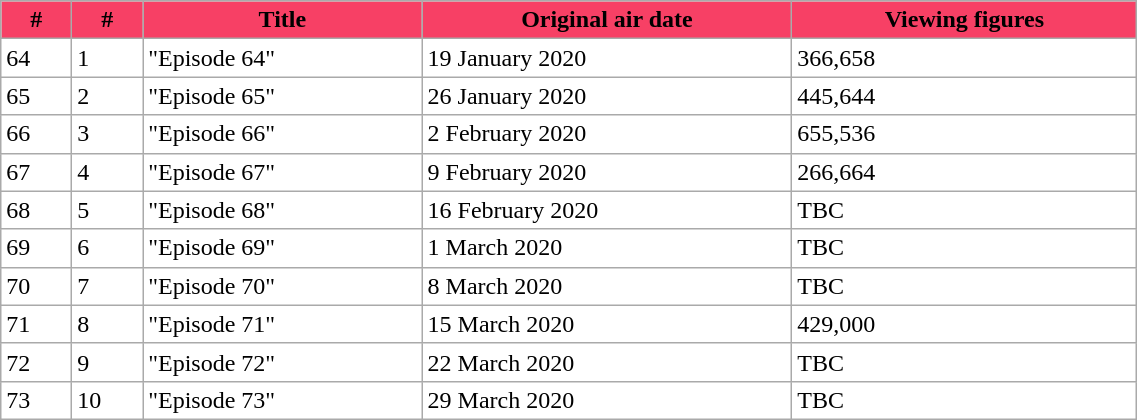<table class="wikitable plainrowheaders" style="background:#fff;  width:60%;">
<tr>
<th style="background:#F74065; color:#000;">#</th>
<th style="background:#F74065; color:#000;">#</th>
<th style="background:#F74065; color:#000;">Title</th>
<th style="background:#F74065; color:#000;">Original air date</th>
<th style="background:#F74065; color:#000;">Viewing figures</th>
</tr>
<tr>
<td>64</td>
<td>1</td>
<td>"Episode 64"</td>
<td>19 January 2020</td>
<td>366,658</td>
</tr>
<tr>
<td>65</td>
<td>2</td>
<td>"Episode 65"</td>
<td>26 January 2020</td>
<td>445,644</td>
</tr>
<tr>
<td>66</td>
<td>3</td>
<td>"Episode 66"</td>
<td>2 February 2020</td>
<td>655,536</td>
</tr>
<tr>
<td>67</td>
<td>4</td>
<td>"Episode 67"</td>
<td>9 February 2020</td>
<td>266,664</td>
</tr>
<tr>
<td>68</td>
<td>5</td>
<td>"Episode 68"</td>
<td>16 February 2020</td>
<td>TBC</td>
</tr>
<tr>
<td>69</td>
<td>6</td>
<td>"Episode 69"</td>
<td>1 March 2020</td>
<td>TBC</td>
</tr>
<tr>
<td>70</td>
<td>7</td>
<td>"Episode 70"</td>
<td>8 March 2020</td>
<td>TBC</td>
</tr>
<tr>
<td>71</td>
<td>8</td>
<td>"Episode 71"</td>
<td>15 March 2020</td>
<td>429,000</td>
</tr>
<tr>
<td>72</td>
<td>9</td>
<td>"Episode 72"</td>
<td>22 March 2020</td>
<td>TBC</td>
</tr>
<tr>
<td>73</td>
<td>10</td>
<td>"Episode 73"</td>
<td>29 March 2020</td>
<td>TBC</td>
</tr>
</table>
